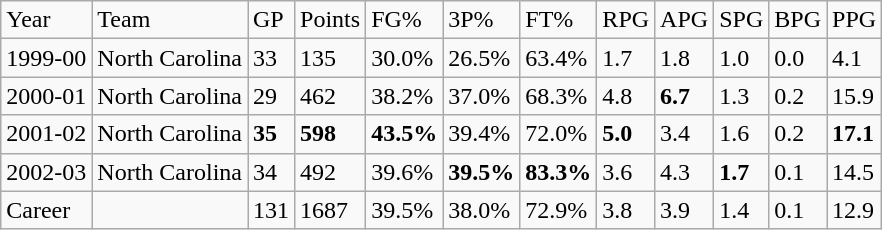<table class="wikitable">
<tr>
<td>Year</td>
<td>Team</td>
<td>GP</td>
<td>Points</td>
<td>FG%</td>
<td>3P%</td>
<td>FT%</td>
<td>RPG</td>
<td>APG</td>
<td>SPG</td>
<td>BPG</td>
<td>PPG</td>
</tr>
<tr>
<td>1999-00</td>
<td>North Carolina</td>
<td>33</td>
<td>135</td>
<td>30.0%</td>
<td>26.5%</td>
<td>63.4%</td>
<td>1.7</td>
<td>1.8</td>
<td>1.0</td>
<td>0.0</td>
<td>4.1</td>
</tr>
<tr>
<td>2000-01</td>
<td>North Carolina</td>
<td>29</td>
<td>462</td>
<td>38.2%</td>
<td>37.0%</td>
<td>68.3%</td>
<td>4.8</td>
<td><strong>6.7</strong></td>
<td>1.3</td>
<td>0.2</td>
<td>15.9</td>
</tr>
<tr>
<td>2001-02</td>
<td>North Carolina</td>
<td><strong>35</strong></td>
<td><strong>598</strong></td>
<td><strong>43.5%</strong></td>
<td>39.4%</td>
<td>72.0%</td>
<td><strong>5.0</strong></td>
<td>3.4</td>
<td>1.6</td>
<td>0.2</td>
<td><strong>17.1</strong></td>
</tr>
<tr>
<td>2002-03</td>
<td>North Carolina</td>
<td>34</td>
<td>492</td>
<td>39.6%</td>
<td><strong>39.5%</strong></td>
<td><strong>83.3%</strong></td>
<td>3.6</td>
<td>4.3</td>
<td><strong>1.7</strong></td>
<td>0.1</td>
<td>14.5</td>
</tr>
<tr>
<td>Career</td>
<td></td>
<td>131</td>
<td>1687</td>
<td>39.5%</td>
<td>38.0%</td>
<td>72.9%</td>
<td>3.8</td>
<td>3.9</td>
<td>1.4</td>
<td>0.1</td>
<td>12.9</td>
</tr>
</table>
